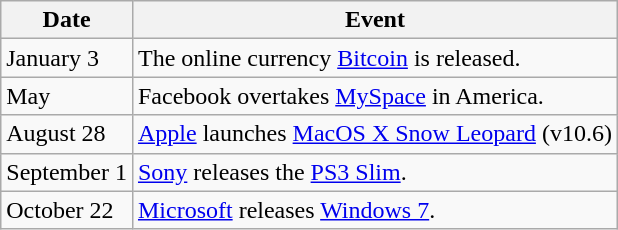<table class="wikitable sortable">
<tr>
<th>Date</th>
<th class="unsortable">Event</th>
</tr>
<tr valign="top">
<td>January 3</td>
<td>The online currency <a href='#'>Bitcoin</a> is released.</td>
</tr>
<tr>
<td>May</td>
<td>Facebook overtakes <a href='#'>MySpace</a> in America.</td>
</tr>
<tr valign="top">
<td>August 28</td>
<td><a href='#'>Apple</a> launches <a href='#'>MacOS X Snow Leopard</a> (v10.6)</td>
</tr>
<tr valign="top">
<td>September 1</td>
<td><a href='#'>Sony</a> releases the <a href='#'>PS3 Slim</a>.</td>
</tr>
<tr valign="top">
<td>October 22</td>
<td><a href='#'>Microsoft</a> releases <a href='#'>Windows 7</a>.</td>
</tr>
</table>
